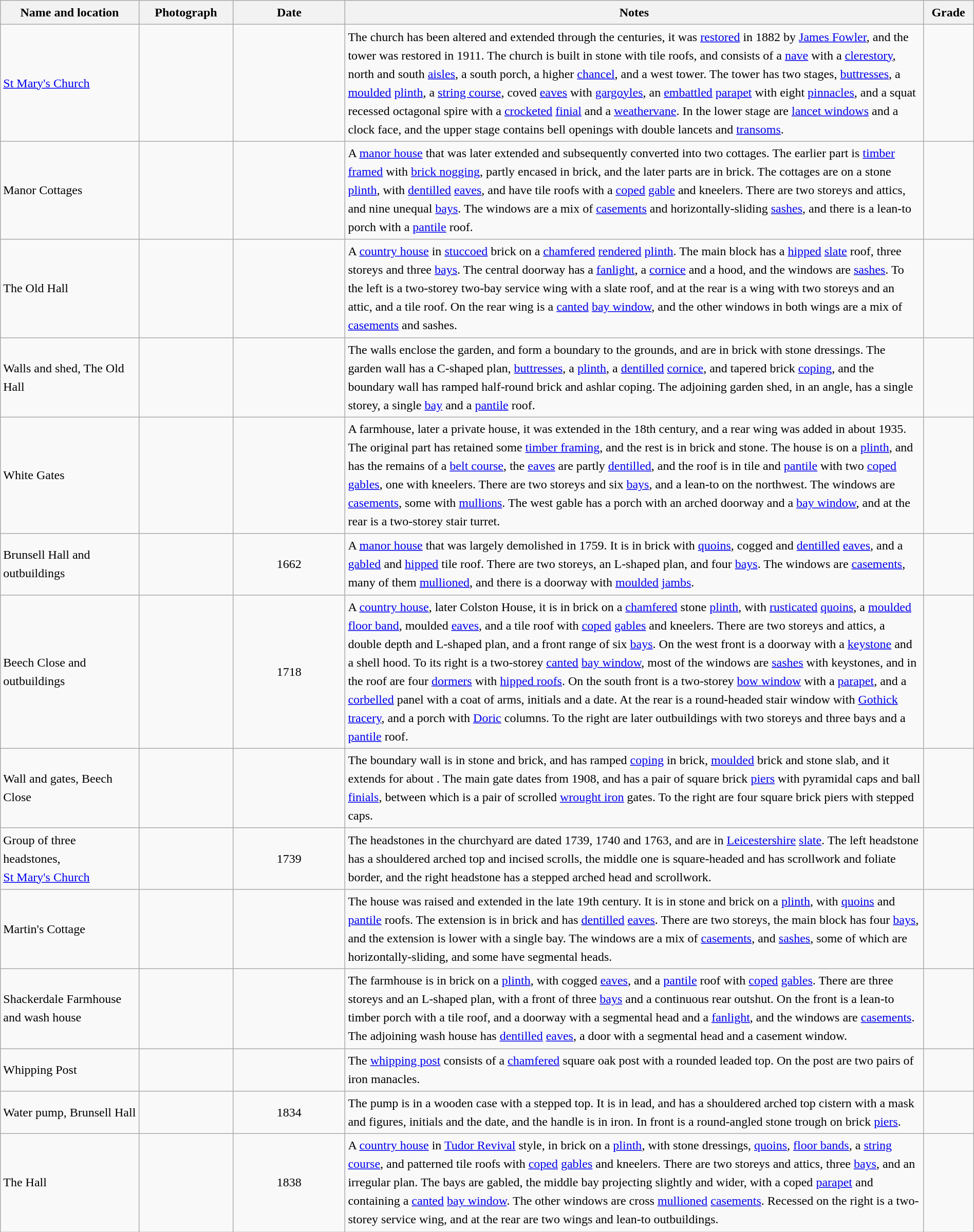<table class="wikitable sortable plainrowheaders" style="width:100%; border:0px; text-align:left; line-height:150%">
<tr>
<th scope="col"  style="width:150px">Name and location</th>
<th scope="col"  style="width:100px" class="unsortable">Photograph</th>
<th scope="col"  style="width:120px">Date</th>
<th scope="col"  style="width:650px" class="unsortable">Notes</th>
<th scope="col"  style="width:50px">Grade</th>
</tr>
<tr>
<td><a href='#'>St Mary's Church</a><br><small></small></td>
<td></td>
<td align="center"></td>
<td>The church has been altered and extended through the centuries, it was <a href='#'>restored</a> in 1882 by <a href='#'>James Fowler</a>, and the tower was restored in 1911.  The church is built in stone with tile roofs, and consists of a <a href='#'>nave</a> with a <a href='#'>clerestory</a>, north and south <a href='#'>aisles</a>, a south porch, a higher <a href='#'>chancel</a>, and a west tower.  The tower has two stages, <a href='#'>buttresses</a>, a <a href='#'>moulded</a> <a href='#'>plinth</a>, a <a href='#'>string course</a>, coved <a href='#'>eaves</a> with <a href='#'>gargoyles</a>, an <a href='#'>embattled</a> <a href='#'>parapet</a> with eight <a href='#'>pinnacles</a>, and a squat recessed octagonal spire with a <a href='#'>crocketed</a> <a href='#'>finial</a> and a <a href='#'>weathervane</a>.  In the lower stage are <a href='#'>lancet windows</a> and a clock face, and the upper stage contains bell openings with double lancets and <a href='#'>transoms</a>.</td>
<td align="center" ></td>
</tr>
<tr>
<td>Manor Cottages<br><small></small></td>
<td></td>
<td align="center"></td>
<td>A <a href='#'>manor house</a> that was later extended and subsequently converted into two cottages.  The earlier part is <a href='#'>timber framed</a> with <a href='#'>brick nogging</a>, partly encased in brick, and the later parts are in brick.  The cottages are on a stone <a href='#'>plinth</a>, with <a href='#'>dentilled</a> <a href='#'>eaves</a>, and have tile roofs with a <a href='#'>coped</a> <a href='#'>gable</a> and kneelers.  There are two storeys and attics, and nine unequal <a href='#'>bays</a>.  The windows are a mix of <a href='#'>casements</a> and horizontally-sliding <a href='#'>sashes</a>, and there is a lean-to porch with a <a href='#'>pantile</a> roof.</td>
<td align="center" ></td>
</tr>
<tr>
<td>The Old Hall<br><small></small></td>
<td></td>
<td align="center"></td>
<td>A <a href='#'>country house</a> in <a href='#'>stuccoed</a> brick on a <a href='#'>chamfered</a> <a href='#'>rendered</a> <a href='#'>plinth</a>.  The main block has a <a href='#'>hipped</a> <a href='#'>slate</a> roof, three storeys and three <a href='#'>bays</a>.  The central doorway has a <a href='#'>fanlight</a>, a <a href='#'>cornice</a> and a hood, and the windows are <a href='#'>sashes</a>.  To the left is a two-storey two-bay service wing with a slate roof, and at the rear is a wing with two storeys and an attic, and a tile roof.  On the rear wing is a <a href='#'>canted</a> <a href='#'>bay window</a>, and the other windows in both wings are a mix of <a href='#'>casements</a> and sashes.</td>
<td align="center" ></td>
</tr>
<tr>
<td>Walls and shed, The Old Hall<br><small></small></td>
<td></td>
<td align="center"></td>
<td>The walls enclose the garden, and form a boundary to the grounds, and are in brick with stone dressings.  The garden wall has a C-shaped plan, <a href='#'>buttresses</a>, a <a href='#'>plinth</a>, a <a href='#'>dentilled</a> <a href='#'>cornice</a>, and tapered brick <a href='#'>coping</a>, and the boundary wall has ramped half-round brick and ashlar coping.  The adjoining garden shed, in an angle, has a single storey, a single <a href='#'>bay</a> and a <a href='#'>pantile</a> roof.</td>
<td align="center" ></td>
</tr>
<tr>
<td>White Gates<br><small></small></td>
<td></td>
<td align="center"></td>
<td>A farmhouse, later a private house, it was extended in the 18th century, and a rear wing was added in about 1935.  The original part has retained some <a href='#'>timber framing</a>, and the rest is in brick and stone.  The house is on a <a href='#'>plinth</a>, and has the remains of a <a href='#'>belt course</a>, the <a href='#'>eaves</a> are partly <a href='#'>dentilled</a>, and the roof is in tile and <a href='#'>pantile</a> with two <a href='#'>coped</a> <a href='#'>gables</a>, one with kneelers.  There are two storeys and six <a href='#'>bays</a>, and a lean-to on the northwest.  The windows are <a href='#'>casements</a>, some with <a href='#'>mullions</a>.  The west gable has a porch with an arched doorway and a <a href='#'>bay window</a>, and at the rear is a two-storey stair turret.</td>
<td align="center" ></td>
</tr>
<tr>
<td>Brunsell Hall and outbuildings<br><small></small></td>
<td></td>
<td align="center">1662</td>
<td>A <a href='#'>manor house</a> that was largely demolished in 1759.  It is in brick with <a href='#'>quoins</a>, cogged and <a href='#'>dentilled</a> <a href='#'>eaves</a>, and a <a href='#'>gabled</a> and <a href='#'>hipped</a> tile roof.  There are two storeys, an L-shaped plan, and four <a href='#'>bays</a>.  The windows are <a href='#'>casements</a>, many of them <a href='#'>mullioned</a>, and there is a doorway with <a href='#'>moulded</a> <a href='#'>jambs</a>.</td>
<td align="center" ></td>
</tr>
<tr>
<td>Beech Close and outbuildings<br><small></small></td>
<td></td>
<td align="center">1718</td>
<td>A <a href='#'>country house</a>, later Colston House, it is in brick on a <a href='#'>chamfered</a> stone <a href='#'>plinth</a>, with <a href='#'>rusticated</a> <a href='#'>quoins</a>, a <a href='#'>moulded</a> <a href='#'>floor band</a>, moulded <a href='#'>eaves</a>, and a tile roof with <a href='#'>coped</a> <a href='#'>gables</a> and kneelers.  There are two storeys and attics, a double depth and L-shaped plan, and a front range of six <a href='#'>bays</a>.  On the west front is a doorway with a <a href='#'>keystone</a> and a shell hood.  To its right is a two-storey <a href='#'>canted</a> <a href='#'>bay window</a>, most of the windows are <a href='#'>sashes</a> with keystones, and in the roof are four <a href='#'>dormers</a> with <a href='#'>hipped roofs</a>.  On the south front is a two-storey <a href='#'>bow window</a> with a <a href='#'>parapet</a>, and a <a href='#'>corbelled</a> panel with a coat of arms, initials and a date.  At the rear is a round-headed stair window with <a href='#'>Gothick</a> <a href='#'>tracery</a>, and a porch with <a href='#'>Doric</a> columns.  To the right are later outbuildings with two storeys and three bays and a <a href='#'>pantile</a> roof.</td>
<td align="center" ></td>
</tr>
<tr>
<td>Wall and gates, Beech Close<br><small></small></td>
<td></td>
<td align="center"></td>
<td>The boundary wall is in stone and brick, and has ramped <a href='#'>coping</a> in brick, <a href='#'>moulded</a> brick and stone slab, and it extends for about .  The main gate dates from 1908, and has a pair of square brick <a href='#'>piers</a> with pyramidal caps and ball <a href='#'>finials</a>, between which is a pair of scrolled <a href='#'>wrought iron</a> gates.  To the right are four square brick piers with stepped caps.</td>
<td align="center" ></td>
</tr>
<tr>
<td>Group of three headstones,<br><a href='#'>St Mary's Church</a><br><small></small></td>
<td></td>
<td align="center">1739</td>
<td>The headstones in the churchyard are dated 1739, 1740 and 1763, and are in <a href='#'>Leicestershire</a> <a href='#'>slate</a>.  The left headstone has a shouldered arched top and incised scrolls, the middle one is square-headed and has scrollwork and foliate border, and the right headstone has a stepped arched head and scrollwork.</td>
<td align="center" ></td>
</tr>
<tr>
<td>Martin's Cottage<br><small></small></td>
<td></td>
<td align="center"></td>
<td>The house was raised and extended in the late 19th century.  It is in stone and brick on a <a href='#'>plinth</a>, with <a href='#'>quoins</a> and <a href='#'>pantile</a> roofs.  The extension is in brick and has <a href='#'>dentilled</a> <a href='#'>eaves</a>.  There are two storeys, the main block has four <a href='#'>bays</a>, and the extension is lower with a single bay.  The windows are a mix of <a href='#'>casements</a>, and <a href='#'>sashes</a>, some of which are horizontally-sliding, and some have segmental heads.</td>
<td align="center" ></td>
</tr>
<tr>
<td>Shackerdale Farmhouse and wash house<br><small></small></td>
<td></td>
<td align="center"></td>
<td>The farmhouse is in brick on a <a href='#'>plinth</a>, with cogged <a href='#'>eaves</a>, and a <a href='#'>pantile</a> roof with <a href='#'>coped</a> <a href='#'>gables</a>.  There are three storeys and an L-shaped plan, with a front of three <a href='#'>bays</a> and a continuous rear outshut. On the front is a lean-to timber porch with a tile roof, and a doorway with a segmental head and a <a href='#'>fanlight</a>, and the windows are <a href='#'>casements</a>. The adjoining wash house has <a href='#'>dentilled</a> <a href='#'>eaves</a>, a door with a segmental head and a casement window.</td>
<td align="center" ></td>
</tr>
<tr>
<td>Whipping Post<br><small></small></td>
<td></td>
<td align="center"></td>
<td>The <a href='#'>whipping post</a> consists of a <a href='#'>chamfered</a> square oak post with a rounded leaded top.  On the post are two pairs of iron manacles.</td>
<td align="center" ></td>
</tr>
<tr>
<td>Water pump, Brunsell Hall<br><small></small></td>
<td></td>
<td align="center">1834</td>
<td>The pump is in a wooden case with a stepped top.  It is in lead, and has a shouldered arched top cistern with a mask and figures, initials and the date, and the handle is in iron.  In front is a round-angled stone trough on brick <a href='#'>piers</a>.</td>
<td align="center" ></td>
</tr>
<tr>
<td>The Hall<br><small></small></td>
<td></td>
<td align="center">1838</td>
<td>A <a href='#'>country house</a> in <a href='#'>Tudor Revival</a> style, in brick on a <a href='#'>plinth</a>, with stone dressings, <a href='#'>quoins</a>, <a href='#'>floor bands</a>, a <a href='#'>string course</a>, and patterned tile roofs with <a href='#'>coped</a> <a href='#'>gables</a> and kneelers.  There are two storeys and attics, three <a href='#'>bays</a>, and an irregular plan.  The bays are gabled, the middle bay projecting slightly and wider, with a coped <a href='#'>parapet</a> and containing a <a href='#'>canted</a> <a href='#'>bay window</a>.  The other windows are cross <a href='#'>mullioned</a> <a href='#'>casements</a>.  Recessed on the right is a two-storey service wing, and at the rear are two wings and lean-to outbuildings.</td>
<td align="center" ></td>
</tr>
<tr>
</tr>
</table>
